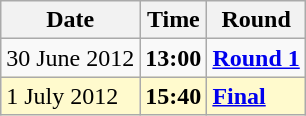<table class="wikitable">
<tr>
<th>Date</th>
<th>Time</th>
<th>Round</th>
</tr>
<tr>
<td>30 June 2012</td>
<td><strong>13:00</strong></td>
<td><strong><a href='#'>Round 1</a></strong></td>
</tr>
<tr style=background:lemonchiffon>
<td>1 July 2012</td>
<td><strong>15:40</strong></td>
<td><strong><a href='#'>Final</a></strong></td>
</tr>
</table>
